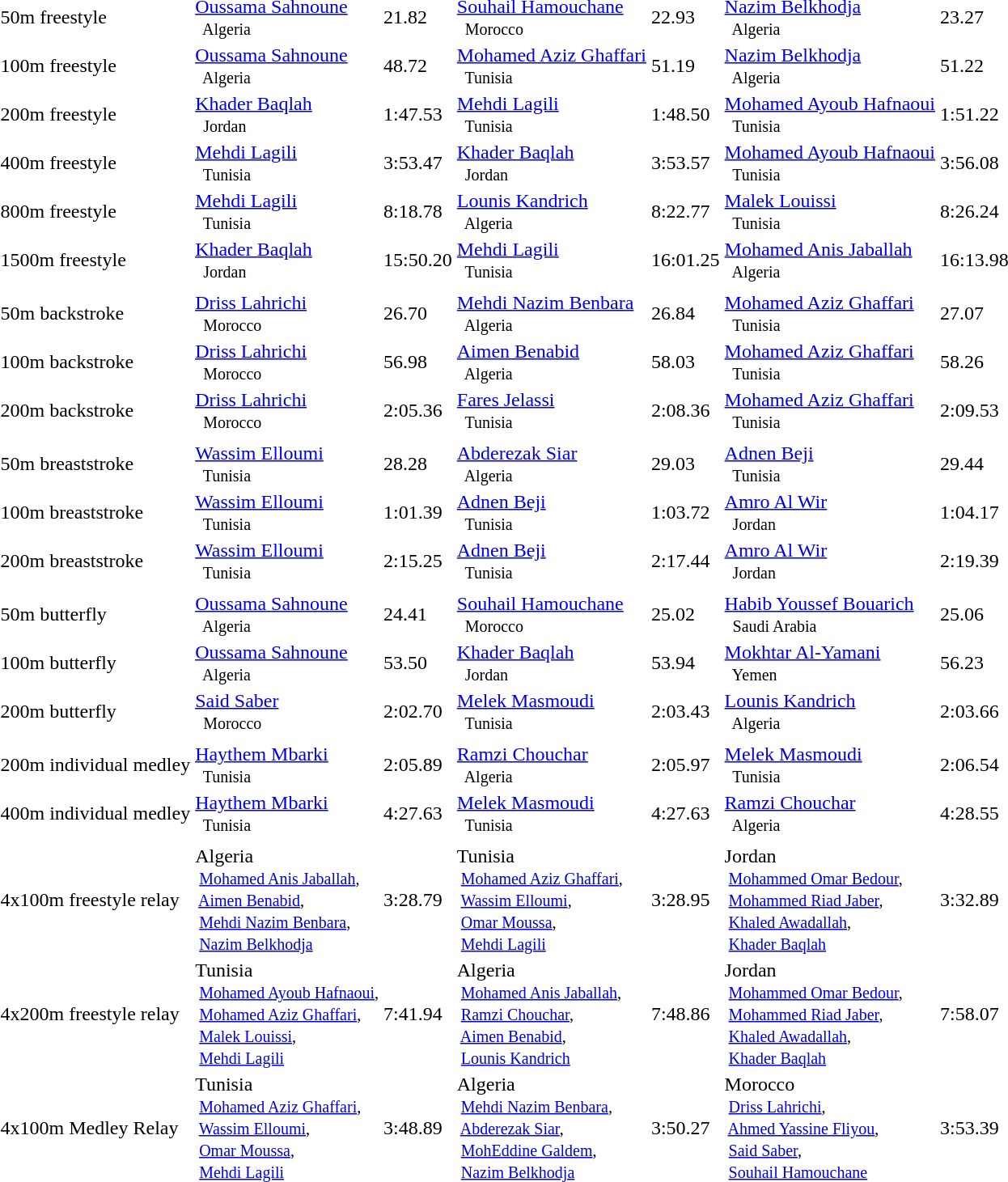<table>
<tr>
<td>50m freestyle</td>
<td><a href='#'>Oussama Sahnoune</a> <small><br>    Algeria </small></td>
<td>21.82</td>
<td><a href='#'>Souhail Hamouchane</a> <small><br>    Morocco </small></td>
<td>22.93</td>
<td><a href='#'>Nazim Belkhodja</a> <small><br>    Algeria </small></td>
<td>23.27</td>
</tr>
<tr>
<td>100m freestyle</td>
<td><a href='#'>Oussama Sahnoune</a> <small><br>    Algeria </small></td>
<td>48.72</td>
<td><a href='#'>Mohamed Aziz Ghaffari</a> <small><br>    Tunisia </small></td>
<td>51.19</td>
<td><a href='#'>Nazim Belkhodja</a> <small><br>    Algeria </small></td>
<td>51.22</td>
</tr>
<tr>
<td>200m freestyle</td>
<td><a href='#'>Khader Baqlah</a> <small><br>    Jordan </small></td>
<td>1:47.53</td>
<td><a href='#'>Mehdi Lagili</a> <small><br>    Tunisia </small></td>
<td>1:48.50</td>
<td><a href='#'>Mohamed Ayoub Hafnaoui</a> <small><br>    Tunisia </small></td>
<td>1:51.22</td>
</tr>
<tr>
<td>400m freestyle</td>
<td><a href='#'>Mehdi Lagili</a> <small><br>    Tunisia </small></td>
<td>3:53.47</td>
<td><a href='#'>Khader Baqlah</a> <small><br>    Jordan </small></td>
<td>3:53.57</td>
<td><a href='#'>Mohamed Ayoub Hafnaoui</a> <small><br>    Tunisia </small></td>
<td>3:56.08</td>
</tr>
<tr>
<td>800m freestyle</td>
<td><a href='#'>Mehdi Lagili</a> <small><br>    Tunisia </small></td>
<td>8:18.78</td>
<td><a href='#'>Lounis Kandrich</a> <small><br>    Algeria </small></td>
<td>8:22.77</td>
<td><a href='#'>Malek Louissi</a> <small><br>    Tunisia </small></td>
<td>8:26.24</td>
</tr>
<tr>
<td>1500m freestyle</td>
<td><a href='#'>Khader Baqlah</a> <small><br>    Jordan </small></td>
<td>15:50.20</td>
<td><a href='#'>Mehdi Lagili</a> <small><br>    Tunisia </small></td>
<td>16:01.25</td>
<td><a href='#'>Mohamed Anis Jaballah</a> <small><br>    Algeria </small></td>
<td>16:13.98</td>
</tr>
<tr>
<td colspan=7></td>
</tr>
<tr>
<td>50m backstroke</td>
<td><a href='#'>Driss Lahrichi</a> <small><br>    Morocco </small></td>
<td>26.70</td>
<td><a href='#'>Mehdi Nazim Benbara</a> <small><br>    Algeria </small></td>
<td>26.84</td>
<td><a href='#'>Mohamed Aziz Ghaffari</a> <small><br>    Tunisia </small></td>
<td>27.07</td>
</tr>
<tr>
<td>100m backstroke</td>
<td><a href='#'>Driss Lahrichi</a> <small><br>    Morocco </small></td>
<td>56.98</td>
<td><a href='#'>Aimen Benabid</a> <small><br>    Algeria </small></td>
<td>58.03</td>
<td><a href='#'>Mohamed Aziz Ghaffari</a> <small><br>    Tunisia </small></td>
<td>58.26</td>
</tr>
<tr>
<td>200m backstroke</td>
<td><a href='#'>Driss Lahrichi</a> <small><br>    Morocco </small></td>
<td>2:05.36</td>
<td><a href='#'>Fares Jelassi</a> <small><br>    Tunisia </small></td>
<td>2:08.36</td>
<td><a href='#'>Mohamed Aziz Ghaffari</a> <small><br>    Tunisia </small></td>
<td>2:09.53</td>
</tr>
<tr>
<td colspan=7></td>
</tr>
<tr>
<td>50m breaststroke</td>
<td><a href='#'>Wassim Elloumi</a> <small><br>    Tunisia </small></td>
<td>28.28</td>
<td><a href='#'>Abderezak Siar</a> <small><br>    Algeria </small></td>
<td>29.03</td>
<td><a href='#'>Adnen Beji</a> <small><br>    Tunisia </small></td>
<td>29.44</td>
</tr>
<tr>
<td>100m breaststroke</td>
<td><a href='#'>Wassim Elloumi</a> <small><br>    Tunisia </small></td>
<td>1:01.39</td>
<td><a href='#'>Adnen Beji</a> <small><br>    Tunisia </small></td>
<td>1:03.72</td>
<td><a href='#'>Amro Al Wir</a> <small><br>    Jordan </small></td>
<td>1:04.17</td>
</tr>
<tr>
<td>200m breaststroke</td>
<td><a href='#'>Wassim Elloumi</a> <small><br>    Tunisia </small></td>
<td>2:15.25</td>
<td><a href='#'>Adnen Beji</a> <small><br>    Tunisia </small></td>
<td>2:17.44</td>
<td><a href='#'>Amro Al Wir</a> <small><br>    Jordan </small></td>
<td>2:19.39</td>
</tr>
<tr>
<td colspan=7></td>
</tr>
<tr>
<td>50m butterfly</td>
<td><a href='#'>Oussama Sahnoune</a> <small><br>    Algeria </small></td>
<td>24.41</td>
<td><a href='#'>Souhail Hamouchane</a> <small><br>    Morocco </small></td>
<td>25.02</td>
<td><a href='#'>Habib Youssef Bouarich</a> <small><br>    Saudi Arabia </small></td>
<td>25.06</td>
</tr>
<tr>
<td>100m butterfly</td>
<td><a href='#'>Oussama Sahnoune</a> <small><br>    Algeria </small></td>
<td>53.50</td>
<td><a href='#'>Khader Baqlah</a> <small><br>    Jordan </small></td>
<td>53.94</td>
<td><a href='#'>Mokhtar Al-Yamani</a> <small><br>    Yemen </small></td>
<td>56.23</td>
</tr>
<tr>
<td>200m butterfly</td>
<td><a href='#'>Said Saber</a> <small><br>    Morocco </small></td>
<td>2:02.70</td>
<td><a href='#'>Melek Masmoudi</a> <small><br>    Tunisia </small></td>
<td>2:03.43</td>
<td><a href='#'>Lounis Kandrich</a> <small><br>    Algeria </small></td>
<td>2:03.66</td>
</tr>
<tr>
<td colspan=7></td>
</tr>
<tr>
<td>200m individual medley</td>
<td><a href='#'>Haythem Mbarki</a> <small><br>    Tunisia </small></td>
<td>2:05.89</td>
<td><a href='#'>Ramzi Chouchar</a> <small><br>    Algeria </small></td>
<td>2:05.97</td>
<td><a href='#'>Melek Masmoudi</a> <small><br>    Tunisia </small></td>
<td>2:06.54</td>
</tr>
<tr>
<td>400m individual medley</td>
<td><a href='#'>Haythem Mbarki</a> <small><br>    Tunisia </small></td>
<td>4:27.63</td>
<td><a href='#'>Melek Masmoudi</a> <small><br>    Tunisia </small></td>
<td>4:27.63</td>
<td><a href='#'>Ramzi Chouchar</a> <small><br>    Algeria </small></td>
<td>4:28.55</td>
</tr>
<tr>
<td colspan=7></td>
</tr>
<tr>
<td>4x100m freestyle relay</td>
<td> Algeria <small><br>  <a href='#'>Mohamed Anis Jaballah</a>, <br>  <a href='#'>Aimen Benabid</a>, <br>  <a href='#'>Mehdi Nazim Benbara</a>, <br>  <a href='#'>Nazim Belkhodja</a> </small></td>
<td>3:28.79</td>
<td> Tunisia <small><br>  <a href='#'>Mohamed Aziz Ghaffari</a>, <br>  <a href='#'>Wassim Elloumi</a>, <br>  <a href='#'>Omar Moussa</a>, <br>  <a href='#'>Mehdi Lagili</a> </small></td>
<td>3:28.95</td>
<td> Jordan <small><br>  <a href='#'>Mohammed Omar Bedour</a>, <br>  <a href='#'>Mohammed Riad Jaber</a>, <br>  <a href='#'>Khaled Awadallah</a>, <br>  <a href='#'>Khader Baqlah</a> </small></td>
<td>3:32.89</td>
</tr>
<tr>
<td>4x200m freestyle relay</td>
<td> Tunisia <small><br>  <a href='#'>Mohamed Ayoub Hafnaoui</a>, <br>  <a href='#'>Mohamed Aziz Ghaffari</a>, <br>  <a href='#'>Malek Louissi</a>, <br>  <a href='#'>Mehdi Lagili</a> </small></td>
<td>7:41.94</td>
<td> Algeria <small><br>  <a href='#'>Mohamed Anis Jaballah</a>, <br>  <a href='#'>Ramzi Chouchar</a>, <br>  <a href='#'>Aimen Benabid</a>, <br>  <a href='#'>Lounis Kandrich</a> </small></td>
<td>7:48.86</td>
<td> Jordan <small><br>  <a href='#'>Mohammed Omar Bedour</a>, <br>  <a href='#'>Mohammed Riad Jaber</a>, <br>  <a href='#'>Khaled Awadallah</a>, <br>  <a href='#'>Khader Baqlah</a> </small></td>
<td>7:58.07</td>
</tr>
<tr>
<td>4x100m Medley Relay</td>
<td> Tunisia <small><br>  <a href='#'>Mohamed Aziz Ghaffari</a>, <br>  <a href='#'>Wassim Elloumi</a>, <br>  <a href='#'>Omar Moussa</a>, <br>  <a href='#'>Mehdi Lagili</a> </small></td>
<td>3:48.89</td>
<td> Algeria <small><br>  <a href='#'>Mehdi Nazim Benbara</a>, <br>  <a href='#'>Abderezak Siar</a>, <br>  <a href='#'>MohEddine Galdem</a>, <br>  <a href='#'>Nazim Belkhodja</a> </small></td>
<td>3:50.27</td>
<td> Morocco <small><br>  <a href='#'>Driss Lahrichi</a>, <br>  <a href='#'>Ahmed Yassine Fliyou</a>, <br>  <a href='#'>Said Saber</a>, <br>  <a href='#'>Souhail Hamouchane</a> </small></td>
<td>3:53.39</td>
</tr>
<tr>
</tr>
</table>
